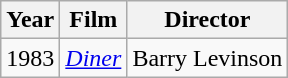<table class="wikitable">
<tr>
<th>Year</th>
<th>Film</th>
<th>Director</th>
</tr>
<tr>
<td>1983</td>
<td><em><a href='#'>Diner</a></em></td>
<td>Barry Levinson</td>
</tr>
</table>
